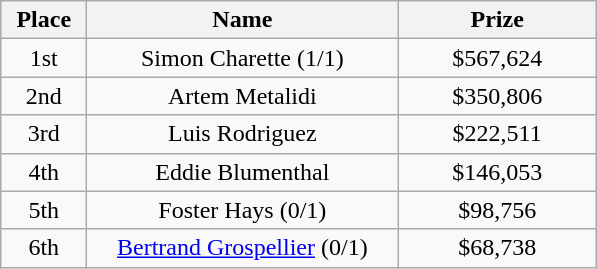<table class="wikitable">
<tr>
<th width="50">Place</th>
<th width="200">Name</th>
<th width="125">Prize</th>
</tr>
<tr>
<td align = "center">1st</td>
<td align = "center">Simon Charette (1/1)</td>
<td align = "center">$567,624</td>
</tr>
<tr>
<td align = "center">2nd</td>
<td align = "center">Artem Metalidi</td>
<td align = "center">$350,806</td>
</tr>
<tr>
<td align = "center">3rd</td>
<td align = "center">Luis Rodriguez</td>
<td align = "center">$222,511</td>
</tr>
<tr>
<td align = "center">4th</td>
<td align = "center">Eddie Blumenthal</td>
<td align = "center">$146,053</td>
</tr>
<tr>
<td align = "center">5th</td>
<td align = "center">Foster Hays (0/1)</td>
<td align = "center">$98,756</td>
</tr>
<tr>
<td align = "center">6th</td>
<td align = "center"><a href='#'>Bertrand Grospellier</a> (0/1)</td>
<td align = "center">$68,738</td>
</tr>
</table>
